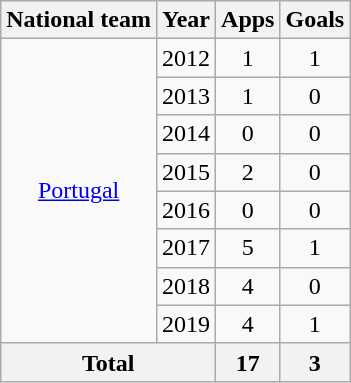<table class="wikitable" style="text-align:center">
<tr>
<th>National team</th>
<th>Year</th>
<th>Apps</th>
<th>Goals</th>
</tr>
<tr>
<td rowspan="8"><a href='#'>Portugal</a></td>
<td>2012</td>
<td>1</td>
<td>1</td>
</tr>
<tr>
<td>2013</td>
<td>1</td>
<td>0</td>
</tr>
<tr>
<td>2014</td>
<td>0</td>
<td>0</td>
</tr>
<tr>
<td>2015</td>
<td>2</td>
<td>0</td>
</tr>
<tr>
<td>2016</td>
<td>0</td>
<td>0</td>
</tr>
<tr>
<td>2017</td>
<td>5</td>
<td>1</td>
</tr>
<tr>
<td>2018</td>
<td>4</td>
<td>0</td>
</tr>
<tr>
<td>2019</td>
<td>4</td>
<td>1</td>
</tr>
<tr>
<th colspan="2">Total</th>
<th>17</th>
<th>3</th>
</tr>
</table>
